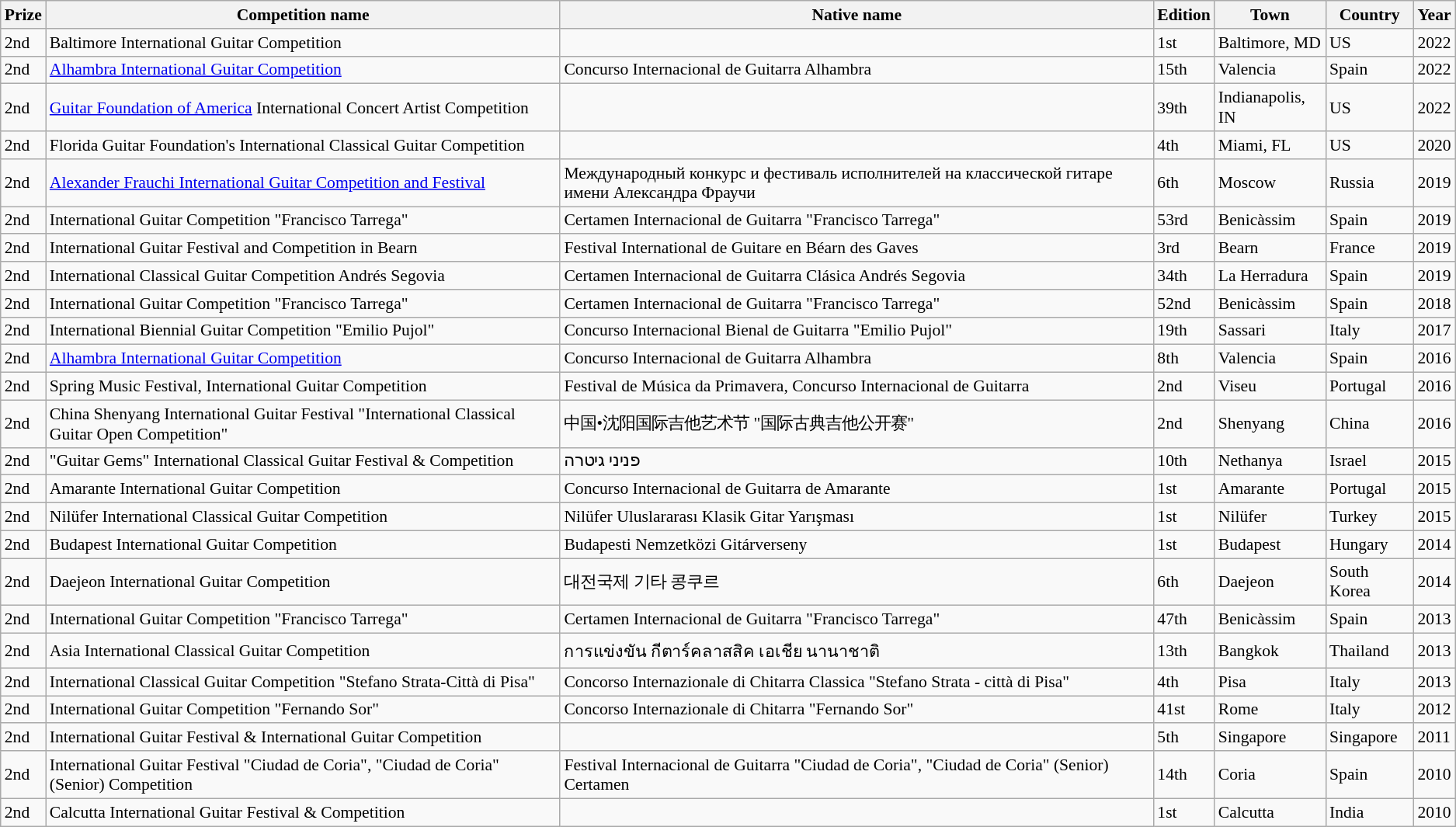<table class="wikitable sortable" style="font-size: 90%;">
<tr>
<th class="unsortable">Prize</th>
<th>Competition name</th>
<th>Native name</th>
<th>Edition</th>
<th>Town</th>
<th>Country</th>
<th>Year</th>
</tr>
<tr>
<td>2nd</td>
<td>Baltimore International Guitar Competition</td>
<td></td>
<td>1st</td>
<td>Baltimore, MD</td>
<td>US</td>
<td>2022</td>
</tr>
<tr>
<td>2nd</td>
<td><a href='#'>Alhambra International Guitar Competition</a></td>
<td>Concurso Internacional de Guitarra Alhambra</td>
<td>15th</td>
<td>Valencia</td>
<td>Spain</td>
<td>2022</td>
</tr>
<tr>
<td>2nd</td>
<td><a href='#'>Guitar Foundation of America</a> International Concert Artist Competition</td>
<td></td>
<td>39th</td>
<td>Indianapolis, IN</td>
<td>US</td>
<td>2022</td>
</tr>
<tr>
<td>2nd</td>
<td>Florida Guitar Foundation's International Classical Guitar Competition</td>
<td></td>
<td>4th</td>
<td>Miami, FL</td>
<td>US</td>
<td>2020</td>
</tr>
<tr>
<td>2nd</td>
<td><a href='#'>Alexander Frauchi International Guitar Competition and Festival</a></td>
<td>Международный конкурс и фестиваль исполнителей на классической гитаре имени Александра Фраучи</td>
<td>6th</td>
<td>Moscow</td>
<td>Russia</td>
<td>2019</td>
</tr>
<tr>
<td>2nd</td>
<td>International Guitar Competition "Francisco Tarrega"</td>
<td>Certamen Internacional de Guitarra "Francisco Tarrega"</td>
<td>53rd</td>
<td>Benicàssim</td>
<td>Spain</td>
<td>2019</td>
</tr>
<tr>
<td>2nd</td>
<td>International Guitar Festival and Competition in Bearn</td>
<td>Festival International de Guitare en Béarn des Gaves</td>
<td>3rd</td>
<td>Bearn</td>
<td>France</td>
<td>2019</td>
</tr>
<tr>
<td>2nd</td>
<td>International Classical Guitar Competition Andrés Segovia</td>
<td>Certamen Internacional de Guitarra Clásica Andrés Segovia</td>
<td>34th</td>
<td>La Herradura</td>
<td>Spain</td>
<td>2019</td>
</tr>
<tr>
<td>2nd</td>
<td>International Guitar Competition "Francisco Tarrega"</td>
<td>Certamen Internacional de Guitarra "Francisco Tarrega"</td>
<td>52nd</td>
<td>Benicàssim</td>
<td>Spain</td>
<td>2018</td>
</tr>
<tr>
<td>2nd</td>
<td>International Biennial Guitar Competition "Emilio Pujol"</td>
<td>Concurso Internacional Bienal de Guitarra "Emilio Pujol"</td>
<td>19th</td>
<td>Sassari</td>
<td>Italy</td>
<td>2017</td>
</tr>
<tr>
<td>2nd</td>
<td><a href='#'>Alhambra International Guitar Competition</a></td>
<td>Concurso Internacional de Guitarra Alhambra</td>
<td>8th</td>
<td>Valencia</td>
<td>Spain</td>
<td>2016</td>
</tr>
<tr>
<td>2nd</td>
<td>Spring Music Festival, International Guitar Competition</td>
<td>Festival de Música da Primavera, Concurso Internacional de Guitarra</td>
<td>2nd</td>
<td>Viseu</td>
<td>Portugal</td>
<td>2016</td>
</tr>
<tr>
<td>2nd</td>
<td>China Shenyang International Guitar Festival "International Classical Guitar Open Competition"</td>
<td>中国•沈阳国际吉他艺术节 "国际古典吉他公开赛"</td>
<td>2nd</td>
<td>Shenyang</td>
<td>China</td>
<td>2016</td>
</tr>
<tr>
<td>2nd</td>
<td>"Guitar Gems" International Classical Guitar Festival & Competition</td>
<td>פניני גיטרה</td>
<td>10th</td>
<td>Nethanya</td>
<td>Israel</td>
<td>2015</td>
</tr>
<tr>
<td>2nd</td>
<td>Amarante International Guitar Competition</td>
<td>Concurso Internacional de Guitarra de Amarante</td>
<td>1st</td>
<td>Amarante</td>
<td>Portugal</td>
<td>2015</td>
</tr>
<tr>
<td>2nd</td>
<td>Nilüfer International Classical Guitar Competition</td>
<td>Nilüfer Uluslararası Klasik Gitar Yarışması</td>
<td>1st</td>
<td>Nilüfer</td>
<td>Turkey</td>
<td>2015</td>
</tr>
<tr>
<td>2nd</td>
<td>Budapest International Guitar Competition</td>
<td>Budapesti Nemzetközi Gitárverseny</td>
<td>1st</td>
<td>Budapest</td>
<td>Hungary</td>
<td>2014</td>
</tr>
<tr>
<td>2nd</td>
<td>Daejeon International Guitar Competition</td>
<td>대전국제 기타 콩쿠르</td>
<td>6th</td>
<td>Daejeon</td>
<td>South Korea</td>
<td>2014</td>
</tr>
<tr>
<td>2nd</td>
<td>International Guitar Competition "Francisco Tarrega"</td>
<td>Certamen Internacional de Guitarra "Francisco Tarrega"</td>
<td>47th</td>
<td>Benicàssim</td>
<td>Spain</td>
<td>2013</td>
</tr>
<tr>
<td>2nd</td>
<td>Asia International Classical Guitar Competition</td>
<td>การแข่งขัน กีตาร์คลาสสิค เอเชีย นานาชาติ</td>
<td>13th</td>
<td>Bangkok</td>
<td>Thailand</td>
<td>2013</td>
</tr>
<tr>
<td>2nd</td>
<td>International Classical Guitar Competition "Stefano Strata-Città di Pisa"</td>
<td>Concorso Internazionale di Chitarra Classica "Stefano Strata - città di Pisa"</td>
<td>4th</td>
<td>Pisa</td>
<td>Italy</td>
<td>2013</td>
</tr>
<tr>
<td>2nd</td>
<td>International Guitar Competition "Fernando Sor"</td>
<td>Concorso Internazionale di Chitarra "Fernando Sor"</td>
<td>41st</td>
<td>Rome</td>
<td>Italy</td>
<td>2012</td>
</tr>
<tr>
<td>2nd</td>
<td>International Guitar Festival & International Guitar Competition</td>
<td></td>
<td>5th</td>
<td>Singapore</td>
<td>Singapore</td>
<td>2011</td>
</tr>
<tr>
<td>2nd</td>
<td>International Guitar Festival "Ciudad de Coria", "Ciudad de Coria" (Senior) Competition</td>
<td>Festival Internacional de Guitarra "Ciudad de Coria", "Ciudad de Coria" (Senior) Certamen</td>
<td>14th</td>
<td>Coria</td>
<td>Spain</td>
<td>2010</td>
</tr>
<tr>
<td>2nd</td>
<td>Calcutta International Guitar Festival & Competition</td>
<td></td>
<td>1st</td>
<td>Calcutta</td>
<td>India</td>
<td>2010</td>
</tr>
</table>
